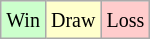<table class="wikitable">
<tr>
<td style="background: #CCFFCC;"><small>Win</small></td>
<td style="background: #FFFFCC;"><small>Draw</small></td>
<td style="background: #FFCCCC;"><small>Loss</small></td>
</tr>
</table>
